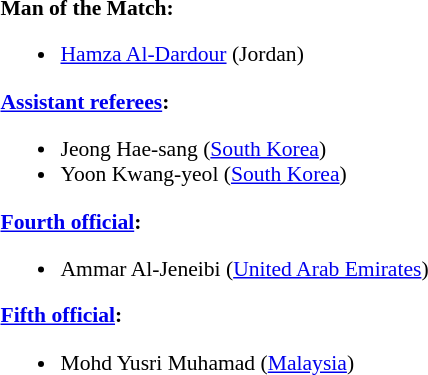<table style="width:50%; font-size:90%;">
<tr>
<td><br><strong>Man of the Match:</strong><ul><li><a href='#'>Hamza Al-Dardour</a> (Jordan)</li></ul><strong><a href='#'>Assistant referees</a>:</strong><ul><li>Jeong Hae-sang (<a href='#'>South Korea</a>)</li><li>Yoon Kwang-yeol (<a href='#'>South Korea</a>)</li></ul><strong><a href='#'>Fourth official</a>:</strong><ul><li>Ammar Al-Jeneibi (<a href='#'>United Arab Emirates</a>)</li></ul><strong><a href='#'>Fifth official</a>:</strong><ul><li>Mohd Yusri Muhamad (<a href='#'>Malaysia</a>)</li></ul></td>
</tr>
</table>
